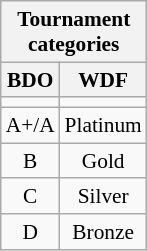<table class="wikitable" style="font-size:89%;width:0%">
<tr>
<th colspan="4">Tournament categories</th>
</tr>
<tr>
<th>BDO</th>
<th>WDF</th>
</tr>
<tr style="text-align:center;">
<td></td>
<td></td>
</tr>
<tr style="text-align:center;">
<td>A+/A</td>
<td>Platinum</td>
</tr>
<tr style="text-align:center;">
<td>B</td>
<td>Gold</td>
</tr>
<tr style="text-align:center;">
<td>C</td>
<td>Silver</td>
</tr>
<tr style="text-align:center;">
<td>D</td>
<td>Bronze</td>
</tr>
</table>
